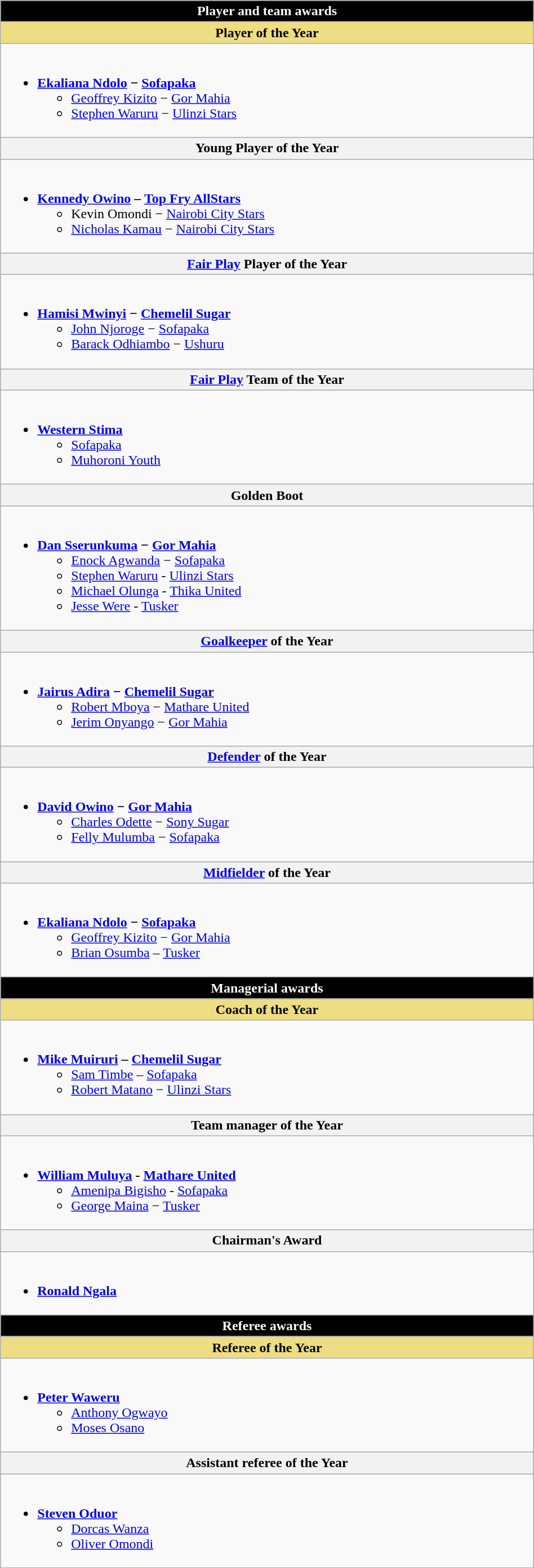<table class="wikitable" width="50%">
<tr>
<th style="background:#000000; color: #FFFFFF">Player and team awards</th>
</tr>
<tr>
<th style="background:#EEDD82;">Player of the Year</th>
</tr>
<tr>
<td valign="top"><br><ul><li><strong> <a href='#'>Ekaliana Ndolo</a> − <a href='#'>Sofapaka</a></strong><ul><li> <a href='#'>Geoffrey Kizito</a> − <a href='#'>Gor Mahia</a></li><li> <a href='#'>Stephen Waruru</a> − <a href='#'>Ulinzi Stars</a></li></ul></li></ul></td>
</tr>
<tr>
<th>Young Player of the Year</th>
</tr>
<tr>
<td valign="top"><br><ul><li><strong> <a href='#'>Kennedy Owino</a> – <a href='#'>Top Fry AllStars</a></strong><ul><li> Kevin Omondi − <a href='#'>Nairobi City Stars</a></li><li> <a href='#'>Nicholas Kamau</a> − <a href='#'>Nairobi City Stars</a></li></ul></li></ul></td>
</tr>
<tr>
<th><a href='#'>Fair Play</a> Player of the Year</th>
</tr>
<tr>
<td valign="top"><br><ul><li><strong> <a href='#'>Hamisi Mwinyi</a> − <a href='#'>Chemelil Sugar</a></strong><ul><li> <a href='#'>John Njoroge</a> − <a href='#'>Sofapaka</a></li><li> <a href='#'>Barack Odhiambo</a> − <a href='#'>Ushuru</a></li></ul></li></ul></td>
</tr>
<tr>
<th><a href='#'>Fair Play</a> Team of the Year</th>
</tr>
<tr>
<td valign="top"><br><ul><li><strong><a href='#'>Western Stima</a></strong><ul><li><a href='#'>Sofapaka</a></li><li><a href='#'>Muhoroni Youth</a></li></ul></li></ul></td>
</tr>
<tr>
<th>Golden Boot</th>
</tr>
<tr>
<td valign="top"><br><ul><li><strong> <a href='#'>Dan Sserunkuma</a> − <a href='#'>Gor Mahia</a></strong><ul><li> <a href='#'>Enock Agwanda</a> − <a href='#'>Sofapaka</a></li><li> <a href='#'>Stephen Waruru</a> - <a href='#'>Ulinzi Stars</a></li><li> <a href='#'>Michael Olunga</a> - <a href='#'>Thika United</a></li><li> <a href='#'>Jesse Were</a> - <a href='#'>Tusker</a></li></ul></li></ul></td>
</tr>
<tr>
<th><a href='#'>Goalkeeper</a> of the Year</th>
</tr>
<tr>
<td valign="top"><br><ul><li><strong> <a href='#'>Jairus Adira</a> − <a href='#'>Chemelil Sugar</a></strong><ul><li> <a href='#'>Robert Mboya</a> − <a href='#'>Mathare United</a></li><li> <a href='#'>Jerim Onyango</a> − <a href='#'>Gor Mahia</a></li></ul></li></ul></td>
</tr>
<tr>
<th><a href='#'>Defender</a> of the Year</th>
</tr>
<tr>
<td valign="top"><br><ul><li><strong> <a href='#'>David Owino</a> − <a href='#'>Gor Mahia</a></strong><ul><li> <a href='#'>Charles Odette</a> − <a href='#'>Sony Sugar</a></li><li> <a href='#'>Felly Mulumba</a> − <a href='#'>Sofapaka</a></li></ul></li></ul></td>
</tr>
<tr>
<th><a href='#'>Midfielder</a> of the Year</th>
</tr>
<tr>
<td valign="top"><br><ul><li><strong> <a href='#'>Ekaliana Ndolo</a> − <a href='#'>Sofapaka</a></strong><ul><li> <a href='#'>Geoffrey Kizito</a> − <a href='#'>Gor Mahia</a></li><li> <a href='#'>Brian Osumba</a> – <a href='#'>Tusker</a></li></ul></li></ul></td>
</tr>
<tr>
<th style="background:#000000; color: #FFFFFF">Managerial awards</th>
</tr>
<tr>
<th style="background:#EEDD82;">Coach of the Year</th>
</tr>
<tr>
<td valign="top"><br><ul><li><strong> <a href='#'>Mike Muiruri</a> – <a href='#'>Chemelil Sugar</a></strong><ul><li> <a href='#'>Sam Timbe</a> – <a href='#'>Sofapaka</a></li><li> <a href='#'>Robert Matano</a> − <a href='#'>Ulinzi Stars</a></li></ul></li></ul></td>
</tr>
<tr>
<th>Team manager of the Year</th>
</tr>
<tr>
<td valign="top"><br><ul><li><strong> <a href='#'>William Muluya</a> - <a href='#'>Mathare United</a></strong><ul><li> <a href='#'>Amenipa Bigisho</a> - <a href='#'>Sofapaka</a></li><li> <a href='#'>George Maina</a> − <a href='#'>Tusker</a></li></ul></li></ul></td>
</tr>
<tr>
<th>Chairman's Award</th>
</tr>
<tr>
<td valign="top"><br><ul><li><strong> <a href='#'>Ronald Ngala</a></strong></li></ul></td>
</tr>
<tr>
<th style="background:#000000; color: #FFFFFF">Referee awards</th>
</tr>
<tr>
</tr>
<tr>
<th style="background:#EEDD82;">Referee of the Year</th>
</tr>
<tr>
<td valign="top"><br><ul><li><strong><a href='#'>Peter Waweru</a></strong><ul><li><a href='#'>Anthony Ogwayo</a></li><li><a href='#'>Moses Osano</a></li></ul></li></ul></td>
</tr>
<tr>
<th>Assistant referee of the Year</th>
</tr>
<tr>
<td valign="top"><br><ul><li><strong><a href='#'>Steven Oduor</a></strong><ul><li><a href='#'>Dorcas Wanza</a></li><li><a href='#'>Oliver Omondi</a></li></ul></li></ul></td>
</tr>
</table>
